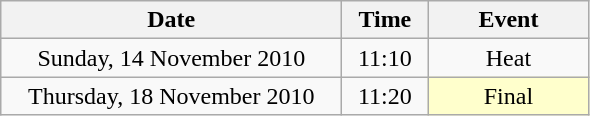<table class = "wikitable" style="text-align:center;">
<tr>
<th width=220>Date</th>
<th width=50>Time</th>
<th width=100>Event</th>
</tr>
<tr>
<td>Sunday, 14 November 2010</td>
<td>11:10</td>
<td>Heat</td>
</tr>
<tr>
<td>Thursday, 18 November 2010</td>
<td>11:20</td>
<td bgcolor=ffffcc>Final</td>
</tr>
</table>
